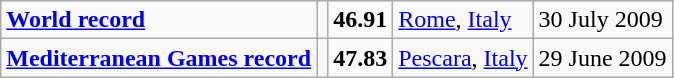<table class="wikitable">
<tr>
<td><strong><a href='#'>World record</a></strong></td>
<td></td>
<td><strong>46.91</strong></td>
<td><a href='#'>Rome</a>, <a href='#'>Italy</a></td>
<td>30 July 2009</td>
</tr>
<tr>
<td><strong><a href='#'>Mediterranean Games record</a></strong></td>
<td></td>
<td><strong>47.83</strong></td>
<td><a href='#'>Pescara</a>, <a href='#'>Italy</a></td>
<td>29 June 2009</td>
</tr>
</table>
